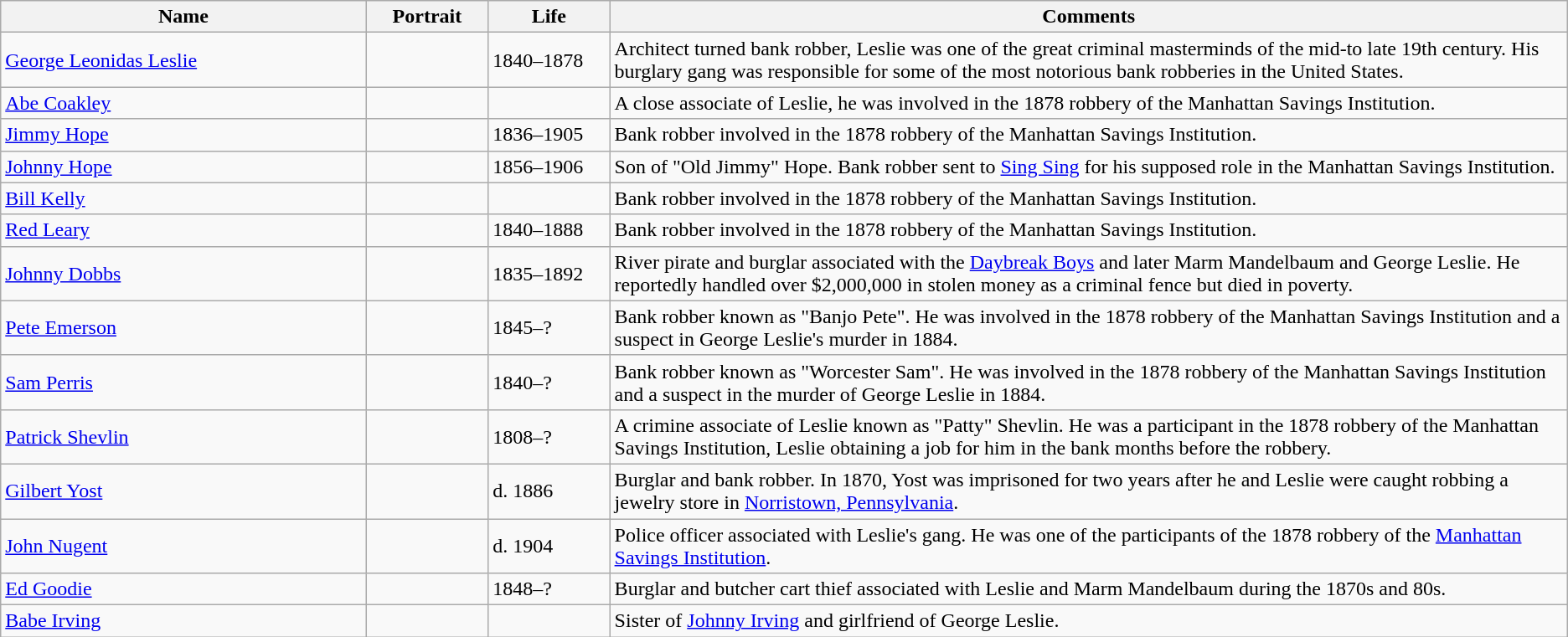<table class=wikitable>
<tr>
<th width="21%">Name</th>
<th width="7%">Portrait</th>
<th width="7%">Life</th>
<th width="55%">Comments</th>
</tr>
<tr>
<td><a href='#'>George Leonidas Leslie</a></td>
<td></td>
<td>1840–1878</td>
<td>Architect turned bank robber, Leslie was one of the great criminal masterminds of the mid-to late 19th century. His burglary gang was responsible for some of the most notorious bank robberies in the United States.</td>
</tr>
<tr>
<td><a href='#'>Abe Coakley</a></td>
<td></td>
<td></td>
<td>A close associate of Leslie, he was involved in the 1878 robbery of the Manhattan Savings Institution.</td>
</tr>
<tr>
<td><a href='#'>Jimmy Hope</a></td>
<td></td>
<td>1836–1905</td>
<td>Bank robber involved in the 1878 robbery of the Manhattan Savings Institution.</td>
</tr>
<tr>
<td><a href='#'>Johnny Hope</a></td>
<td></td>
<td>1856–1906</td>
<td>Son of "Old Jimmy" Hope. Bank robber sent to <a href='#'>Sing Sing</a> for his supposed role in the Manhattan Savings Institution.</td>
</tr>
<tr>
<td><a href='#'>Bill Kelly</a></td>
<td></td>
<td></td>
<td>Bank robber involved in the 1878 robbery of the Manhattan Savings Institution.</td>
</tr>
<tr>
<td><a href='#'>Red Leary</a></td>
<td></td>
<td>1840–1888</td>
<td>Bank robber involved in the 1878 robbery of the Manhattan Savings Institution.</td>
</tr>
<tr>
<td><a href='#'>Johnny Dobbs</a></td>
<td></td>
<td>1835–1892</td>
<td>River pirate and burglar associated with the <a href='#'>Daybreak Boys</a> and later Marm Mandelbaum and George Leslie. He reportedly handled over $2,000,000 in stolen money as a criminal fence but died in poverty.</td>
</tr>
<tr>
<td><a href='#'>Pete Emerson</a></td>
<td></td>
<td>1845–?</td>
<td>Bank robber known as "Banjo Pete". He was involved in the 1878 robbery of the Manhattan Savings Institution and a suspect in George Leslie's murder in 1884.</td>
</tr>
<tr>
<td><a href='#'>Sam Perris</a></td>
<td></td>
<td>1840–?</td>
<td>Bank robber known as "Worcester Sam". He was involved in the 1878 robbery of the Manhattan Savings Institution and a suspect in the murder of George Leslie in 1884.</td>
</tr>
<tr>
<td><a href='#'>Patrick Shevlin</a></td>
<td></td>
<td>1808–?</td>
<td>A crimine associate of Leslie known as "Patty" Shevlin. He was a participant in the 1878 robbery of the Manhattan Savings Institution, Leslie obtaining a job for him in the bank months before the robbery.</td>
</tr>
<tr>
<td><a href='#'>Gilbert Yost</a></td>
<td></td>
<td>d. 1886</td>
<td>Burglar and bank robber. In 1870, Yost was imprisoned for two years after he and Leslie were caught robbing a jewelry store in <a href='#'>Norristown, Pennsylvania</a>.</td>
</tr>
<tr>
<td><a href='#'>John Nugent</a></td>
<td></td>
<td>d. 1904</td>
<td>Police officer associated with Leslie's gang. He was one of the participants of the 1878 robbery of the <a href='#'>Manhattan Savings Institution</a>.</td>
</tr>
<tr>
<td><a href='#'>Ed Goodie</a></td>
<td></td>
<td>1848–?</td>
<td>Burglar and butcher cart thief associated with Leslie and Marm Mandelbaum during the 1870s and 80s.</td>
</tr>
<tr>
<td><a href='#'>Babe Irving</a></td>
<td></td>
<td></td>
<td>Sister of <a href='#'>Johnny Irving</a> and girlfriend of George Leslie.</td>
</tr>
</table>
